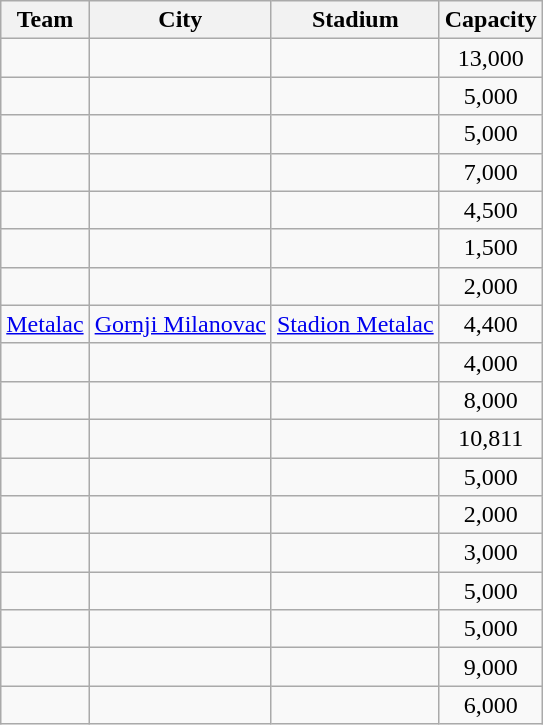<table class="wikitable sortable">
<tr>
<th>Team</th>
<th>City</th>
<th>Stadium</th>
<th>Capacity</th>
</tr>
<tr>
<td></td>
<td></td>
<td></td>
<td style="text-align:center">13,000</td>
</tr>
<tr>
<td></td>
<td></td>
<td></td>
<td style="text-align:center">5,000</td>
</tr>
<tr>
<td></td>
<td></td>
<td></td>
<td style="text-align:center">5,000</td>
</tr>
<tr>
<td></td>
<td></td>
<td></td>
<td style="text-align:center">7,000</td>
</tr>
<tr>
<td></td>
<td></td>
<td></td>
<td style="text-align:center">4,500</td>
</tr>
<tr>
<td></td>
<td></td>
<td></td>
<td style="text-align:center">1,500</td>
</tr>
<tr>
<td></td>
<td></td>
<td></td>
<td style="text-align:center">2,000</td>
</tr>
<tr>
<td><a href='#'>Metalac</a></td>
<td><a href='#'>Gornji Milanovac</a></td>
<td><a href='#'>Stadion Metalac</a></td>
<td style="text-align:center">4,400</td>
</tr>
<tr>
<td></td>
<td></td>
<td></td>
<td style="text-align:center">4,000</td>
</tr>
<tr>
<td></td>
<td></td>
<td></td>
<td style="text-align:center">8,000</td>
</tr>
<tr>
<td></td>
<td></td>
<td></td>
<td style="text-align:center">10,811</td>
</tr>
<tr>
<td></td>
<td></td>
<td></td>
<td style="text-align:center">5,000</td>
</tr>
<tr>
<td></td>
<td></td>
<td></td>
<td style="text-align:center">2,000</td>
</tr>
<tr>
<td></td>
<td></td>
<td></td>
<td style="text-align:center">3,000</td>
</tr>
<tr>
<td></td>
<td></td>
<td></td>
<td style="text-align:center">5,000</td>
</tr>
<tr>
<td></td>
<td></td>
<td></td>
<td style="text-align:center">5,000</td>
</tr>
<tr>
<td></td>
<td></td>
<td></td>
<td style="text-align:center">9,000</td>
</tr>
<tr>
<td></td>
<td></td>
<td></td>
<td style="text-align:center">6,000</td>
</tr>
</table>
